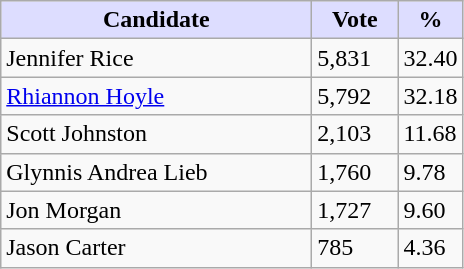<table class="wikitable">
<tr>
<th style="background:#ddf; width:200px;">Candidate</th>
<th style="background:#ddf; width:50px;">Vote</th>
<th style="background:#ddf; width:30px;">%</th>
</tr>
<tr>
<td>Jennifer Rice</td>
<td>5,831</td>
<td>32.40</td>
</tr>
<tr>
<td><a href='#'>Rhiannon Hoyle</a></td>
<td>5,792</td>
<td>32.18</td>
</tr>
<tr>
<td>Scott Johnston</td>
<td>2,103</td>
<td>11.68</td>
</tr>
<tr>
<td>Glynnis Andrea Lieb</td>
<td>1,760</td>
<td>9.78</td>
</tr>
<tr>
<td>Jon Morgan</td>
<td>1,727</td>
<td>9.60</td>
</tr>
<tr>
<td>Jason Carter</td>
<td>785</td>
<td>4.36</td>
</tr>
</table>
